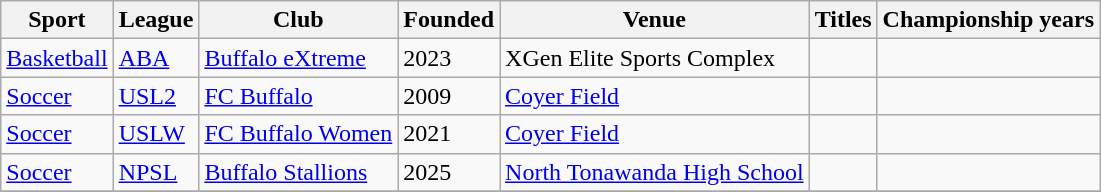<table class="wikitable">
<tr>
<th>Sport</th>
<th>League</th>
<th>Club</th>
<th>Founded</th>
<th>Venue</th>
<th>Titles</th>
<th>Championship years</th>
</tr>
<tr>
<td><a href='#'>Basketball</a></td>
<td><a href='#'>ABA</a></td>
<td><a href='#'>Buffalo eXtreme</a></td>
<td>2023</td>
<td>XGen Elite Sports Complex</td>
<td></td>
<td></td>
</tr>
<tr>
<td><a href='#'>Soccer</a></td>
<td><a href='#'>USL2</a></td>
<td><a href='#'>FC Buffalo</a></td>
<td>2009</td>
<td><a href='#'>Coyer Field</a></td>
<td></td>
<td></td>
</tr>
<tr>
<td><a href='#'>Soccer</a></td>
<td><a href='#'>USLW</a></td>
<td><a href='#'>FC Buffalo Women</a></td>
<td>2021</td>
<td><a href='#'>Coyer Field</a></td>
<td></td>
<td></td>
</tr>
<tr>
<td><a href='#'>Soccer</a></td>
<td><a href='#'>NPSL</a></td>
<td><a href='#'>Buffalo Stallions</a></td>
<td>2025</td>
<td><a href='#'>North Tonawanda High School</a></td>
<td></td>
<td></td>
</tr>
<tr>
</tr>
</table>
